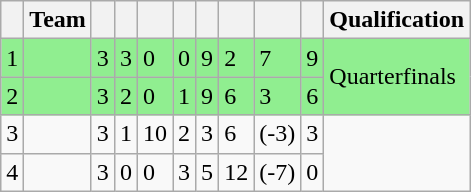<table class="wikitable">
<tr>
<th></th>
<th>Team</th>
<th></th>
<th></th>
<th></th>
<th></th>
<th></th>
<th></th>
<th></th>
<th></th>
<th>Qualification</th>
</tr>
<tr bgcolor=lightgreen>
<td>1</td>
<td></td>
<td>3</td>
<td>3</td>
<td>0</td>
<td>0</td>
<td>9</td>
<td>2</td>
<td>7</td>
<td>9</td>
<td rowspan=2>Quarterfinals</td>
</tr>
<tr bgcolor=lightgreen>
<td>2</td>
<td></td>
<td>3</td>
<td>2</td>
<td>0</td>
<td>1</td>
<td>9</td>
<td>6</td>
<td>3</td>
<td>6</td>
</tr>
<tr>
<td>3</td>
<td></td>
<td>3</td>
<td>1</td>
<td>10</td>
<td>2</td>
<td>3</td>
<td>6</td>
<td>(-3)</td>
<td>3</td>
<td rowspan=2></td>
</tr>
<tr>
<td>4</td>
<td></td>
<td>3</td>
<td>0</td>
<td>0</td>
<td>3</td>
<td>5</td>
<td>12</td>
<td>(-7)</td>
<td>0</td>
</tr>
</table>
